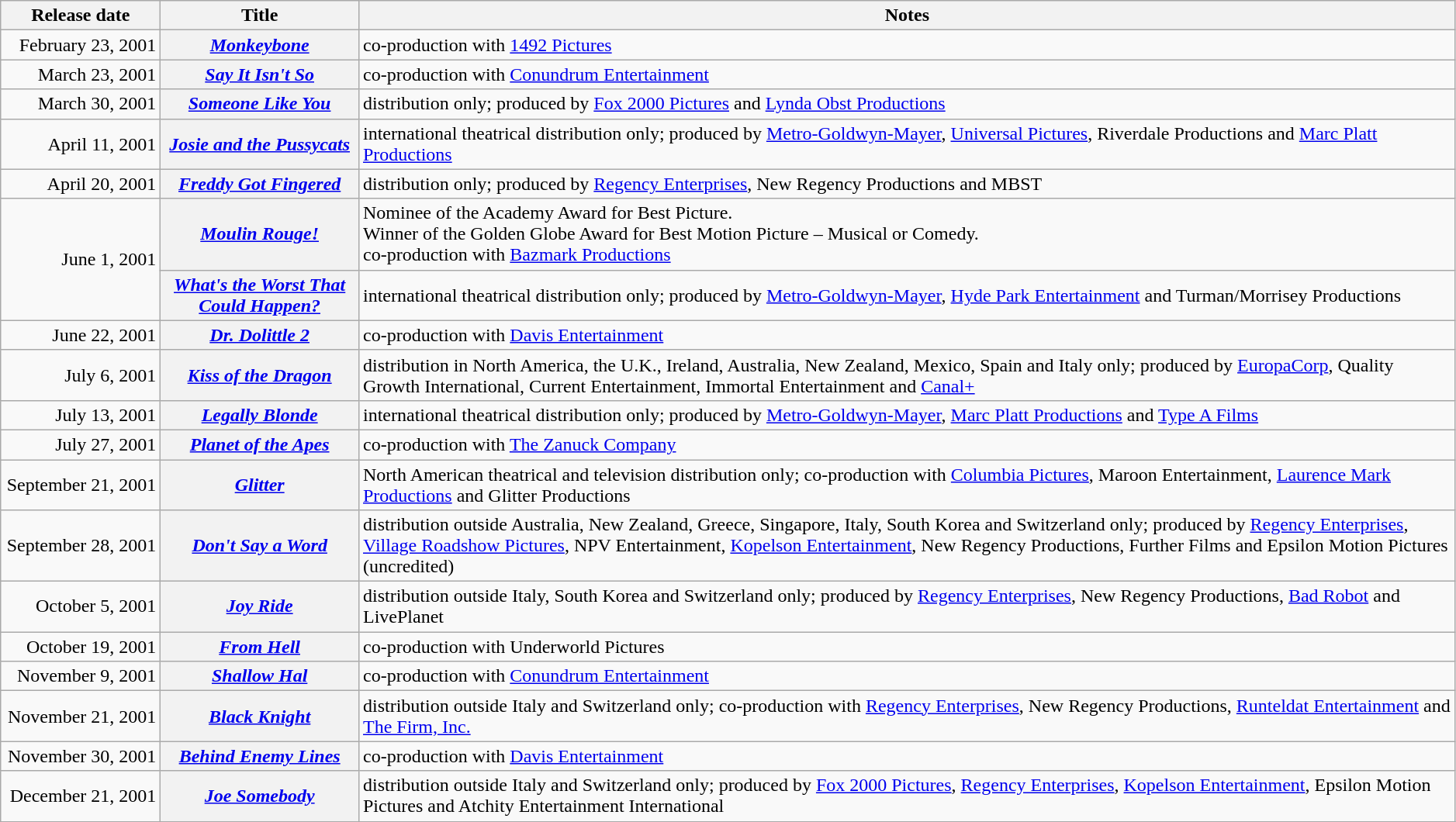<table class="wikitable plainrowheaders sortable" style="width:99%;">
<tr>
<th scope="col" style="width:130px;">Release date</th>
<th scope="col">Title</th>
<th scope="col" class="unsortable">Notes</th>
</tr>
<tr>
<td style="text-align:right;">February 23, 2001</td>
<th scope="row"><em><a href='#'>Monkeybone</a></em></th>
<td>co-production with <a href='#'>1492 Pictures</a></td>
</tr>
<tr>
<td style="text-align:right;">March 23, 2001</td>
<th scope="row"><em><a href='#'>Say It Isn't So</a></em></th>
<td>co-production with <a href='#'>Conundrum Entertainment</a></td>
</tr>
<tr>
<td style="text-align:right;">March 30, 2001</td>
<th scope="row"><em><a href='#'>Someone Like You</a></em></th>
<td>distribution only; produced by <a href='#'>Fox 2000 Pictures</a> and <a href='#'>Lynda Obst Productions</a></td>
</tr>
<tr>
<td style="text-align:right;">April 11, 2001</td>
<th scope="row"><em><a href='#'>Josie and the Pussycats</a></em></th>
<td>international theatrical distribution only; produced by <a href='#'>Metro-Goldwyn-Mayer</a>, <a href='#'>Universal Pictures</a>, Riverdale Productions and <a href='#'>Marc Platt Productions</a></td>
</tr>
<tr>
<td style="text-align:right;">April 20, 2001</td>
<th scope="row"><em><a href='#'>Freddy Got Fingered</a></em></th>
<td>distribution only; produced by <a href='#'>Regency Enterprises</a>, New Regency Productions and MBST</td>
</tr>
<tr>
<td rowspan=2 style="text-align:right;">June 1, 2001</td>
<th scope="row"><em><a href='#'>Moulin Rouge!</a></em></th>
<td>Nominee of the Academy Award for Best Picture.<br>Winner of the Golden Globe Award for Best Motion Picture – Musical or Comedy.<br>co-production with <a href='#'>Bazmark Productions</a></td>
</tr>
<tr>
<th scope="row"><em><a href='#'>What's the Worst That Could Happen?</a></em></th>
<td>international theatrical distribution only; produced by <a href='#'>Metro-Goldwyn-Mayer</a>, <a href='#'>Hyde Park Entertainment</a> and Turman/Morrisey Productions</td>
</tr>
<tr>
<td style="text-align:right;">June 22, 2001</td>
<th scope="row"><em><a href='#'>Dr. Dolittle 2</a></em></th>
<td>co-production with <a href='#'>Davis Entertainment</a></td>
</tr>
<tr>
<td style="text-align:right;">July 6, 2001</td>
<th scope="row"><em><a href='#'>Kiss of the Dragon</a></em></th>
<td>distribution in North America, the U.K., Ireland, Australia, New Zealand, Mexico, Spain and Italy only; produced by <a href='#'>EuropaCorp</a>, Quality Growth International, Current Entertainment, Immortal Entertainment and <a href='#'>Canal+</a></td>
</tr>
<tr>
<td style="text-align:right;">July 13, 2001</td>
<th scope="row"><em><a href='#'>Legally Blonde</a></em></th>
<td>international theatrical distribution only; produced by <a href='#'>Metro-Goldwyn-Mayer</a>, <a href='#'>Marc Platt Productions</a> and <a href='#'>Type A Films</a></td>
</tr>
<tr>
<td style="text-align:right;">July 27, 2001</td>
<th scope="row"><em><a href='#'>Planet of the Apes</a></em></th>
<td>co-production with <a href='#'>The Zanuck Company</a></td>
</tr>
<tr>
<td style="text-align:right;">September 21, 2001</td>
<th scope="row"><em><a href='#'>Glitter</a></em></th>
<td>North American theatrical and television distribution only; co-production with <a href='#'>Columbia Pictures</a>, Maroon Entertainment, <a href='#'>Laurence Mark Productions</a> and Glitter Productions</td>
</tr>
<tr>
<td style="text-align:right;">September 28, 2001</td>
<th scope="row"><em><a href='#'>Don't Say a Word</a></em></th>
<td>distribution outside Australia, New Zealand, Greece, Singapore, Italy, South Korea and Switzerland only; produced by <a href='#'>Regency Enterprises</a>, <a href='#'>Village Roadshow Pictures</a>, NPV Entertainment, <a href='#'>Kopelson Entertainment</a>, New Regency Productions, Further Films and Epsilon Motion Pictures (uncredited)</td>
</tr>
<tr>
<td style="text-align:right;">October 5, 2001</td>
<th scope="row"><em><a href='#'>Joy Ride</a></em></th>
<td>distribution outside Italy, South Korea and Switzerland only; produced by <a href='#'>Regency Enterprises</a>, New Regency Productions, <a href='#'>Bad Robot</a> and LivePlanet</td>
</tr>
<tr>
<td style="text-align:right;">October 19, 2001</td>
<th scope="row"><em><a href='#'>From Hell</a></em></th>
<td>co-production with Underworld Pictures</td>
</tr>
<tr>
<td style="text-align:right;">November 9, 2001</td>
<th scope="row"><em><a href='#'>Shallow Hal</a></em></th>
<td>co-production with <a href='#'>Conundrum Entertainment</a></td>
</tr>
<tr>
<td style="text-align:right;">November 21, 2001</td>
<th scope="row"><em><a href='#'>Black Knight</a></em></th>
<td>distribution outside Italy and Switzerland only; co-production with <a href='#'>Regency Enterprises</a>, New Regency Productions, <a href='#'>Runteldat Entertainment</a> and <a href='#'>The Firm, Inc.</a></td>
</tr>
<tr>
<td style="text-align:right;">November 30, 2001</td>
<th scope="row"><em><a href='#'>Behind Enemy Lines</a></em></th>
<td>co-production with <a href='#'>Davis Entertainment</a></td>
</tr>
<tr>
<td style="text-align:right;">December 21, 2001</td>
<th scope="row"><em><a href='#'>Joe Somebody</a></em></th>
<td>distribution outside Italy and Switzerland only; produced by <a href='#'>Fox 2000 Pictures</a>, <a href='#'>Regency Enterprises</a>, <a href='#'>Kopelson Entertainment</a>, Epsilon Motion Pictures and Atchity Entertainment International</td>
</tr>
<tr>
</tr>
</table>
